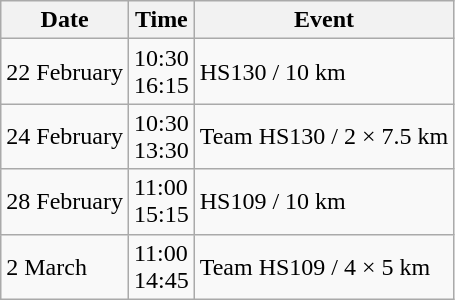<table class="wikitable">
<tr>
<th>Date</th>
<th>Time</th>
<th>Event</th>
</tr>
<tr>
<td>22 February</td>
<td>10:30<br>16:15</td>
<td>HS130 / 10 km</td>
</tr>
<tr>
<td>24 February</td>
<td>10:30<br>13:30</td>
<td>Team HS130 / 2 × 7.5 km</td>
</tr>
<tr>
<td>28 February</td>
<td>11:00<br>15:15</td>
<td>HS109 / 10 km</td>
</tr>
<tr>
<td>2 March</td>
<td>11:00<br>14:45</td>
<td>Team HS109 / 4 × 5 km</td>
</tr>
</table>
